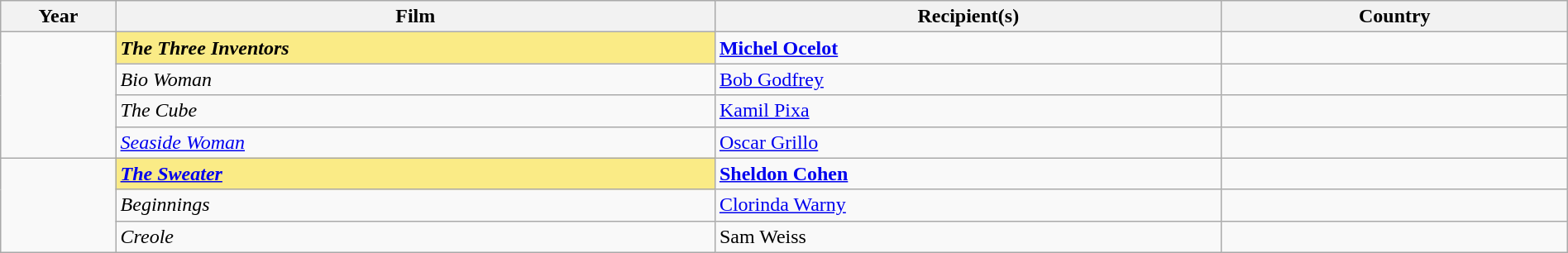<table class="wikitable" cellpadding="5" style="width:100%;">
<tr>
<th style="width:5%;">Year</th>
<th style="width:26%;">Film</th>
<th style="width:22%;">Recipient(s)</th>
<th style="width:15%;">Country</th>
</tr>
<tr>
<td rowspan="4"></td>
<td style="background:#FAEB86"><strong><em>The Three Inventors</em></strong></td>
<td><strong><a href='#'>Michel Ocelot</a></strong></td>
<td></td>
</tr>
<tr>
<td><em>Bio Woman</em></td>
<td><a href='#'>Bob Godfrey</a></td>
<td></td>
</tr>
<tr>
<td><em>The Cube</em></td>
<td><a href='#'>Kamil Pixa</a></td>
<td></td>
</tr>
<tr>
<td><em><a href='#'>Seaside Woman</a></em></td>
<td><a href='#'>Oscar Grillo</a></td>
<td></td>
</tr>
<tr>
<td rowspan="4"></td>
<td style="background:#FAEB86"><strong><em><a href='#'>The Sweater</a></em></strong></td>
<td><strong><a href='#'>Sheldon Cohen</a></strong></td>
<td></td>
</tr>
<tr>
<td><em>Beginnings</em></td>
<td><a href='#'>Clorinda Warny</a></td>
<td></td>
</tr>
<tr>
<td><em>Creole</em></td>
<td>Sam Weiss</td>
<td></td>
</tr>
</table>
